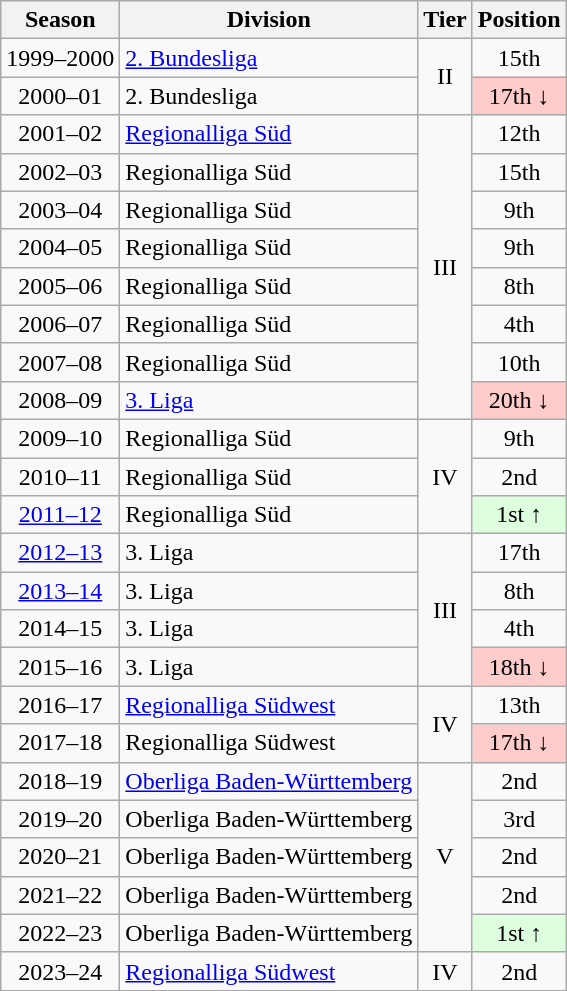<table class="wikitable">
<tr>
<th>Season</th>
<th>Division</th>
<th>Tier</th>
<th>Position</th>
</tr>
<tr align="center">
<td>1999–2000</td>
<td align="left"><a href='#'>2. Bundesliga</a></td>
<td rowspan=2>II</td>
<td>15th</td>
</tr>
<tr align="center">
<td>2000–01</td>
<td align="left">2. Bundesliga</td>
<td bgcolor="#ffcccc">17th ↓</td>
</tr>
<tr align="center">
<td>2001–02</td>
<td align="left"><a href='#'>Regionalliga Süd</a></td>
<td rowspan=8>III</td>
<td>12th</td>
</tr>
<tr align="center">
<td>2002–03</td>
<td align="left">Regionalliga Süd</td>
<td>15th</td>
</tr>
<tr align="center">
<td>2003–04</td>
<td align="left">Regionalliga Süd</td>
<td>9th</td>
</tr>
<tr align="center">
<td>2004–05</td>
<td align="left">Regionalliga Süd</td>
<td>9th</td>
</tr>
<tr align="center">
<td>2005–06</td>
<td align="left">Regionalliga Süd</td>
<td>8th</td>
</tr>
<tr align="center">
<td>2006–07</td>
<td align="left">Regionalliga Süd</td>
<td>4th</td>
</tr>
<tr align="center">
<td>2007–08</td>
<td align="left">Regionalliga Süd</td>
<td>10th</td>
</tr>
<tr align="center">
<td>2008–09</td>
<td align="left"><a href='#'>3. Liga</a></td>
<td bgcolor="#ffcccc">20th ↓</td>
</tr>
<tr align="center">
<td>2009–10</td>
<td align="left">Regionalliga Süd</td>
<td rowspan=3>IV</td>
<td>9th</td>
</tr>
<tr align="center">
<td>2010–11</td>
<td align="left">Regionalliga Süd</td>
<td>2nd</td>
</tr>
<tr align="center">
<td><a href='#'>2011–12</a></td>
<td align="left">Regionalliga Süd</td>
<td bgcolor="#ddffdd">1st ↑</td>
</tr>
<tr align="center">
<td><a href='#'>2012–13</a></td>
<td align="left">3. Liga</td>
<td rowspan=4>III</td>
<td>17th</td>
</tr>
<tr align="center">
<td><a href='#'>2013–14</a></td>
<td align="left">3. Liga</td>
<td>8th</td>
</tr>
<tr align="center">
<td>2014–15</td>
<td align="left">3. Liga</td>
<td>4th</td>
</tr>
<tr align="center">
<td>2015–16</td>
<td align="left">3. Liga</td>
<td bgcolor="#ffcccc">18th ↓</td>
</tr>
<tr align="center">
<td>2016–17</td>
<td align="left"><a href='#'>Regionalliga Südwest</a></td>
<td rowspan=2>IV</td>
<td>13th</td>
</tr>
<tr align="center">
<td>2017–18</td>
<td align="left">Regionalliga Südwest</td>
<td bgcolor="#ffcccc">17th ↓</td>
</tr>
<tr align="center">
<td>2018–19</td>
<td align="left"><a href='#'>Oberliga Baden-Württemberg</a></td>
<td rowspan=5>V</td>
<td>2nd</td>
</tr>
<tr align="center">
<td>2019–20</td>
<td align="left">Oberliga Baden-Württemberg</td>
<td>3rd</td>
</tr>
<tr align="center">
<td>2020–21</td>
<td align="left">Oberliga Baden-Württemberg</td>
<td>2nd</td>
</tr>
<tr align="center">
<td>2021–22</td>
<td align="left">Oberliga Baden-Württemberg</td>
<td>2nd</td>
</tr>
<tr align="center">
<td>2022–23</td>
<td align="left">Oberliga Baden-Württemberg</td>
<td bgcolor="#ddffdd">1st ↑</td>
</tr>
<tr align="center">
<td>2023–24</td>
<td align="left"><a href='#'>Regionalliga Südwest</a></td>
<td rowspan=1>IV</td>
<td>2nd</td>
</tr>
</table>
